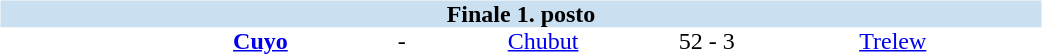<table table width=700>
<tr>
<td width=700 valign="top"><br><table border=0 cellspacing=0 cellpadding=0 style="font-size: 100%; border-collapse: collapse;" width=100%>
<tr bgcolor="#CADFF0">
<td style="font-size:100%"; align="center" colspan="6"><strong>Finale 1. posto</strong></td>
</tr>
<tr align=center bgcolor=#FFFFFF>
<td width=90></td>
<td width=170><strong><a href='#'>Cuyo</a></strong></td>
<td width=20>-</td>
<td width=170><a href='#'>Chubut</a></td>
<td width=50>52 - 3</td>
<td width=200><a href='#'>Trelew</a></td>
</tr>
</table>
</td>
</tr>
</table>
